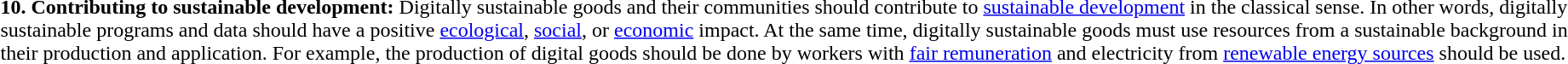<table class="wikitable_no-border">
<tr class="backgroundcolor5">
</tr>
<tr>
<td></td>
<td><strong>10. Contributing to sustainable development:</strong> Digitally sustainable goods and their communities should contribute to <a href='#'>sustainable development</a> in the classical sense. In other words, digitally sustainable programs and data should have a positive <a href='#'>ecological</a>, <a href='#'>social</a>, or <a href='#'>economic</a> impact. At the same time, digitally sustainable goods must use resources from a sustainable background in their production and application. For example, the production of digital goods should be done by workers with <a href='#'>fair remuneration</a> and electricity from <a href='#'>renewable energy sources</a> should be used.</td>
</tr>
<tr>
</tr>
</table>
